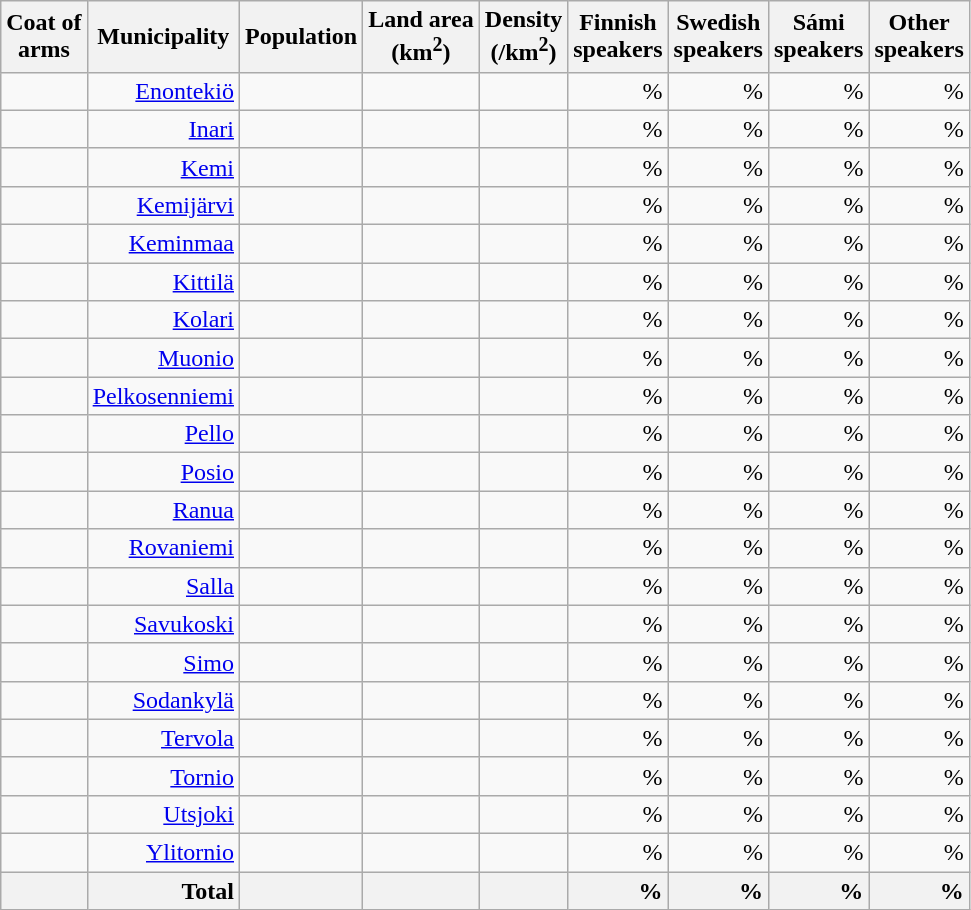<table class="wikitable sortable" style="text-align: right;">
<tr>
<th class="unsortable">Coat of<br>arms</th>
<th>Municipality</th>
<th>Population</th>
<th>Land area<br>(km<sup>2</sup>)</th>
<th>Density<br>(/km<sup>2</sup>)</th>
<th>Finnish<br>speakers</th>
<th>Swedish<br>speakers</th>
<th>Sámi<br>speakers</th>
<th>Other<br>speakers</th>
</tr>
<tr>
<td></td>
<td><a href='#'>Enontekiö</a></td>
<td></td>
<td></td>
<td></td>
<td> %</td>
<td> %</td>
<td> %</td>
<td> %</td>
</tr>
<tr>
<td></td>
<td><a href='#'>Inari</a></td>
<td></td>
<td></td>
<td></td>
<td> %</td>
<td> %</td>
<td> %</td>
<td> %</td>
</tr>
<tr>
<td></td>
<td><a href='#'>Kemi</a></td>
<td></td>
<td></td>
<td></td>
<td> %</td>
<td> %</td>
<td> %</td>
<td> %</td>
</tr>
<tr>
<td></td>
<td><a href='#'>Kemijärvi</a></td>
<td></td>
<td></td>
<td></td>
<td> %</td>
<td> %</td>
<td> %</td>
<td> %</td>
</tr>
<tr>
<td></td>
<td><a href='#'>Keminmaa</a></td>
<td></td>
<td></td>
<td></td>
<td> %</td>
<td> %</td>
<td> %</td>
<td> %</td>
</tr>
<tr>
<td></td>
<td><a href='#'>Kittilä</a></td>
<td></td>
<td></td>
<td></td>
<td> %</td>
<td> %</td>
<td> %</td>
<td> %</td>
</tr>
<tr>
<td></td>
<td><a href='#'>Kolari</a></td>
<td></td>
<td></td>
<td></td>
<td> %</td>
<td> %</td>
<td> %</td>
<td> %</td>
</tr>
<tr>
<td></td>
<td><a href='#'>Muonio</a></td>
<td></td>
<td></td>
<td></td>
<td> %</td>
<td> %</td>
<td> %</td>
<td> %</td>
</tr>
<tr>
<td></td>
<td><a href='#'>Pelkosenniemi</a></td>
<td></td>
<td></td>
<td></td>
<td> %</td>
<td> %</td>
<td> %</td>
<td> %</td>
</tr>
<tr>
<td></td>
<td><a href='#'>Pello</a></td>
<td></td>
<td></td>
<td></td>
<td> %</td>
<td> %</td>
<td> %</td>
<td> %</td>
</tr>
<tr>
<td></td>
<td><a href='#'>Posio</a></td>
<td></td>
<td></td>
<td></td>
<td> %</td>
<td> %</td>
<td> %</td>
<td> %</td>
</tr>
<tr>
<td></td>
<td><a href='#'>Ranua</a></td>
<td></td>
<td></td>
<td></td>
<td> %</td>
<td> %</td>
<td> %</td>
<td> %</td>
</tr>
<tr>
<td></td>
<td><a href='#'>Rovaniemi</a></td>
<td></td>
<td></td>
<td></td>
<td> %</td>
<td> %</td>
<td> %</td>
<td> %</td>
</tr>
<tr>
<td></td>
<td><a href='#'>Salla</a></td>
<td></td>
<td></td>
<td></td>
<td> %</td>
<td> %</td>
<td> %</td>
<td> %</td>
</tr>
<tr>
<td></td>
<td><a href='#'>Savukoski</a></td>
<td></td>
<td></td>
<td></td>
<td> %</td>
<td> %</td>
<td> %</td>
<td> %</td>
</tr>
<tr>
<td></td>
<td><a href='#'>Simo</a></td>
<td></td>
<td></td>
<td></td>
<td> %</td>
<td> %</td>
<td> %</td>
<td> %</td>
</tr>
<tr>
<td></td>
<td><a href='#'>Sodankylä</a></td>
<td></td>
<td></td>
<td></td>
<td> %</td>
<td> %</td>
<td> %</td>
<td> %</td>
</tr>
<tr>
<td></td>
<td><a href='#'>Tervola</a></td>
<td></td>
<td></td>
<td></td>
<td> %</td>
<td> %</td>
<td> %</td>
<td> %</td>
</tr>
<tr>
<td></td>
<td><a href='#'>Tornio</a></td>
<td></td>
<td></td>
<td></td>
<td> %</td>
<td> %</td>
<td> %</td>
<td> %</td>
</tr>
<tr>
<td></td>
<td><a href='#'>Utsjoki</a></td>
<td></td>
<td></td>
<td></td>
<td> %</td>
<td> %</td>
<td> %</td>
<td> %</td>
</tr>
<tr>
<td></td>
<td><a href='#'>Ylitornio</a></td>
<td></td>
<td></td>
<td></td>
<td> %</td>
<td> %</td>
<td> %</td>
<td> %</td>
</tr>
<tr>
<th></th>
<th + style=text-align:right>Total</th>
<th + style=text-align:right></th>
<th + style=text-align:right></th>
<th + style=text-align:right></th>
<th !+ style=text-align:right> %</th>
<th !+ style=text-align:right> %</th>
<th !+ style=text-align:right> %</th>
<th !+ style=text-align:right> %</th>
</tr>
</table>
